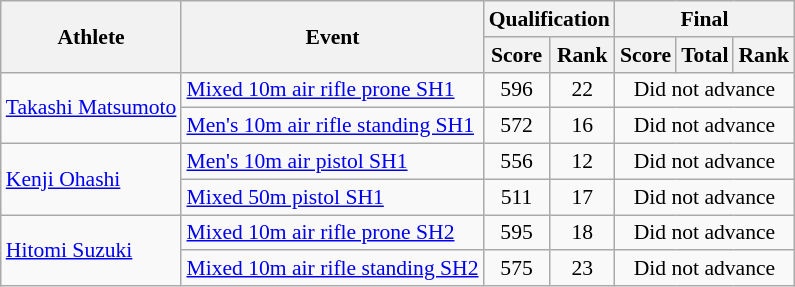<table class=wikitable style="font-size:90%">
<tr>
<th rowspan="2">Athlete</th>
<th rowspan="2">Event</th>
<th colspan="2">Qualification</th>
<th colspan="3">Final</th>
</tr>
<tr>
<th>Score</th>
<th>Rank</th>
<th>Score</th>
<th>Total</th>
<th>Rank</th>
</tr>
<tr>
<td rowspan="2"><a href='#'>Takashi Matsumoto</a></td>
<td><a href='#'>Mixed 10m air rifle prone SH1</a></td>
<td align=center>596</td>
<td align=center>22</td>
<td align=center colspan="3">Did not advance</td>
</tr>
<tr>
<td><a href='#'>Men's 10m air rifle standing SH1</a></td>
<td align=center>572</td>
<td align=center>16</td>
<td align=center colspan="3">Did not advance</td>
</tr>
<tr>
<td rowspan="2"><a href='#'>Kenji Ohashi</a></td>
<td><a href='#'>Men's 10m air pistol SH1</a></td>
<td align=center>556</td>
<td align=center>12</td>
<td align=center colspan="3">Did not advance</td>
</tr>
<tr>
<td><a href='#'>Mixed 50m pistol SH1</a></td>
<td align=center>511</td>
<td align=center>17</td>
<td align=center colspan="3">Did not advance</td>
</tr>
<tr>
<td rowspan="2"><a href='#'>Hitomi Suzuki</a></td>
<td><a href='#'>Mixed 10m air rifle prone SH2</a></td>
<td align=center>595</td>
<td align=center>18</td>
<td align=center colspan="3">Did not advance</td>
</tr>
<tr>
<td><a href='#'>Mixed 10m air rifle standing SH2</a></td>
<td align=center>575</td>
<td align=center>23</td>
<td align=center colspan="3">Did not advance</td>
</tr>
</table>
